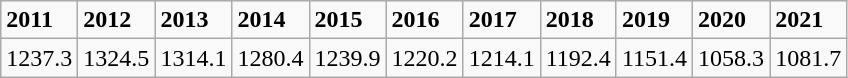<table class="wikitable" border="1">
<tr>
<td><strong>2011</strong></td>
<td><strong>2012</strong></td>
<td><strong>2013</strong></td>
<td><strong>2014</strong></td>
<td><strong>2015</strong></td>
<td><strong>2016</strong></td>
<td><strong>2017</strong></td>
<td><strong>2018</strong></td>
<td><strong>2019</strong></td>
<td><strong>2020</strong></td>
<td><strong>2021</strong></td>
</tr>
<tr>
<td>1237.3</td>
<td>1324.5</td>
<td>1314.1</td>
<td>1280.4</td>
<td>1239.9</td>
<td>1220.2</td>
<td>1214.1</td>
<td>1192.4</td>
<td>1151.4</td>
<td>1058.3</td>
<td>1081.7</td>
</tr>
</table>
